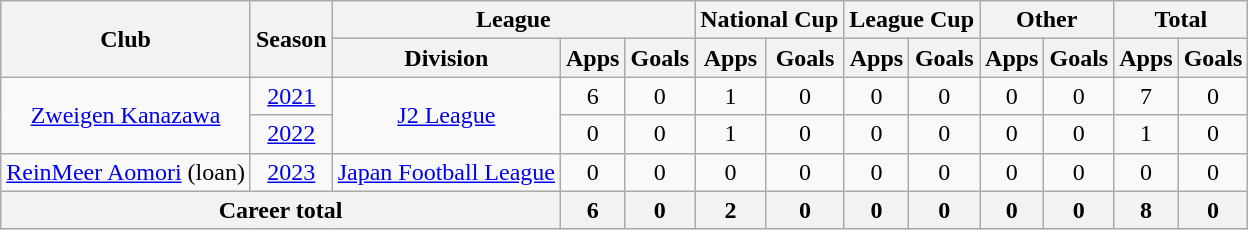<table class="wikitable" style="text-align:center">
<tr>
<th rowspan="2">Club</th>
<th rowspan="2">Season</th>
<th colspan="3">League</th>
<th colspan="2">National Cup</th>
<th colspan="2">League Cup</th>
<th colspan="2">Other</th>
<th colspan="2">Total</th>
</tr>
<tr>
<th>Division</th>
<th>Apps</th>
<th>Goals</th>
<th>Apps</th>
<th>Goals</th>
<th>Apps</th>
<th>Goals</th>
<th>Apps</th>
<th>Goals</th>
<th>Apps</th>
<th>Goals</th>
</tr>
<tr>
<td rowspan="2"><a href='#'>Zweigen Kanazawa</a></td>
<td><a href='#'>2021</a></td>
<td rowspan="2"><a href='#'>J2 League</a></td>
<td>6</td>
<td>0</td>
<td>1</td>
<td>0</td>
<td>0</td>
<td>0</td>
<td>0</td>
<td>0</td>
<td>7</td>
<td>0</td>
</tr>
<tr>
<td><a href='#'>2022</a></td>
<td>0</td>
<td>0</td>
<td>1</td>
<td>0</td>
<td>0</td>
<td>0</td>
<td>0</td>
<td>0</td>
<td>1</td>
<td>0</td>
</tr>
<tr>
<td><a href='#'>ReinMeer Aomori</a> (loan)</td>
<td><a href='#'>2023</a></td>
<td><a href='#'>Japan Football League</a></td>
<td>0</td>
<td>0</td>
<td>0</td>
<td>0</td>
<td>0</td>
<td>0</td>
<td>0</td>
<td>0</td>
<td>0</td>
<td>0</td>
</tr>
<tr>
<th colspan=3>Career total</th>
<th>6</th>
<th>0</th>
<th>2</th>
<th>0</th>
<th>0</th>
<th>0</th>
<th>0</th>
<th>0</th>
<th>8</th>
<th>0</th>
</tr>
</table>
